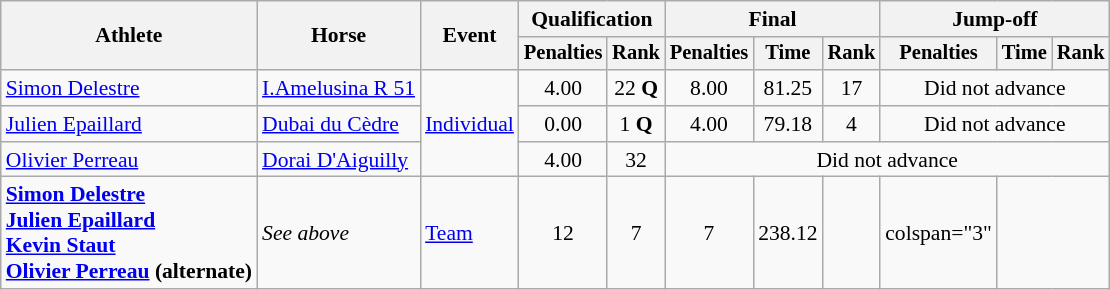<table class="wikitable" style="font-size:90%">
<tr>
<th rowspan="2">Athlete</th>
<th rowspan="2">Horse</th>
<th rowspan="2">Event</th>
<th colspan="2">Qualification</th>
<th colspan="3">Final</th>
<th colspan="3">Jump-off</th>
</tr>
<tr style="font-size:95%">
<th>Penalties</th>
<th>Rank</th>
<th>Penalties</th>
<th>Time</th>
<th>Rank</th>
<th>Penalties</th>
<th>Time</th>
<th>Rank</th>
</tr>
<tr align=center>
<td align=left><a href='#'>Simon Delestre</a></td>
<td align=left><a href='#'>I.Amelusina R 51</a></td>
<td align=left rowspan=3><a href='#'>Individual</a></td>
<td>4.00</td>
<td>22 <strong>Q</strong></td>
<td>8.00</td>
<td>81.25</td>
<td>17</td>
<td colspan="3">Did not advance</td>
</tr>
<tr align=center>
<td align=left><a href='#'>Julien Epaillard</a></td>
<td align=left><a href='#'>Dubai du Cèdre</a></td>
<td>0.00</td>
<td>1 <strong>Q</strong></td>
<td>4.00</td>
<td>79.18</td>
<td>4</td>
<td colspan="3">Did not advance</td>
</tr>
<tr align=center>
<td align=left><a href='#'>Olivier Perreau</a></td>
<td align=left><a href='#'>Dorai D'Aiguilly</a></td>
<td>4.00</td>
<td>32</td>
<td colspan="6">Did not advance</td>
</tr>
<tr align=center>
<td align=left><strong><a href='#'>Simon Delestre</a><br><a href='#'>Julien Epaillard</a><br><a href='#'>Kevin Staut</a><br><a href='#'>Olivier Perreau</a> (alternate)</strong></td>
<td align=left><em>See above</em></td>
<td align=left><a href='#'>Team</a></td>
<td>12</td>
<td>7</td>
<td>7</td>
<td>238.12</td>
<td></td>
<td>colspan="3" </td>
</tr>
</table>
